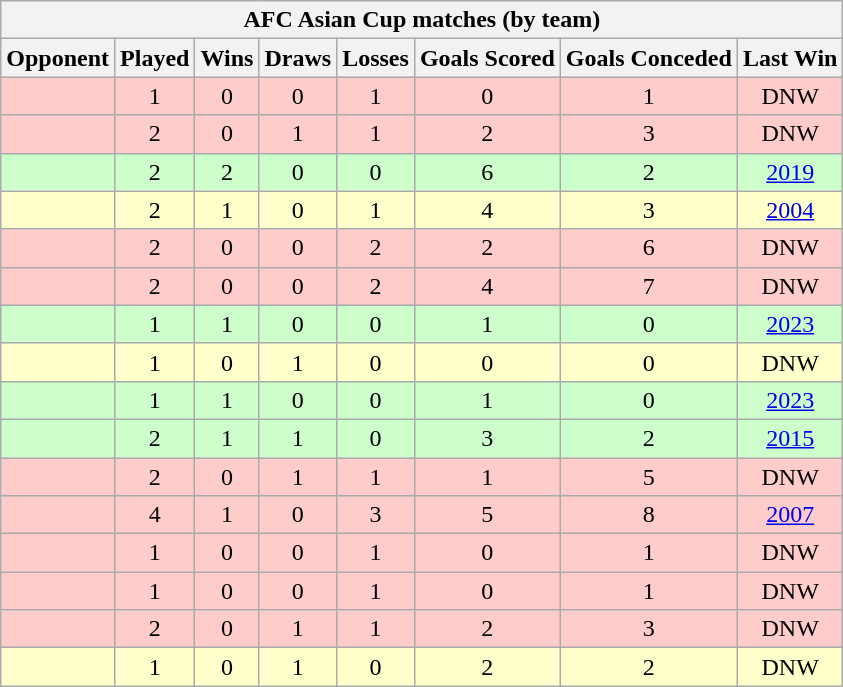<table class="wikitable sortable" style="text-align: center;">
<tr>
<th colspan=8>AFC Asian Cup matches (by team)</th>
</tr>
<tr>
<th>Opponent</th>
<th>Played</th>
<th>Wins</th>
<th>Draws</th>
<th>Losses</th>
<th>Goals Scored</th>
<th>Goals Conceded</th>
<th>Last Win</th>
</tr>
<tr bgcolor=#FFCCCC>
<td align="left"></td>
<td>1</td>
<td>0</td>
<td>0</td>
<td>1</td>
<td>0</td>
<td>1</td>
<td>DNW</td>
</tr>
<tr bgcolor=#FFCCCC>
<td align="left"></td>
<td>2</td>
<td>0</td>
<td>1</td>
<td>1</td>
<td>2</td>
<td>3</td>
<td>DNW</td>
</tr>
<tr bgcolor=#CCFFCC>
<td align="left"></td>
<td>2</td>
<td>2</td>
<td>0</td>
<td>0</td>
<td>6</td>
<td>2</td>
<td><a href='#'>2019</a></td>
</tr>
<tr bgcolor=#FFFFCC>
<td align="left"></td>
<td>2</td>
<td>1</td>
<td>0</td>
<td>1</td>
<td>4</td>
<td>3</td>
<td><a href='#'>2004</a></td>
</tr>
<tr bgcolor=#FFCCCC>
<td align="left"></td>
<td>2</td>
<td>0</td>
<td>0</td>
<td>2</td>
<td>2</td>
<td>6</td>
<td>DNW</td>
</tr>
<tr bgcolor=#FFCCCC>
<td align="left"></td>
<td>2</td>
<td>0</td>
<td>0</td>
<td>2</td>
<td>4</td>
<td>7</td>
<td>DNW</td>
</tr>
<tr bgcolor=#CCFFCC>
<td align="left"></td>
<td>1</td>
<td>1</td>
<td>0</td>
<td>0</td>
<td>1</td>
<td>0</td>
<td><a href='#'>2023</a></td>
</tr>
<tr bgcolor=#FFFFCC>
<td align="left"></td>
<td>1</td>
<td>0</td>
<td>1</td>
<td>0</td>
<td>0</td>
<td>0</td>
<td>DNW</td>
</tr>
<tr bgcolor=#CCFFCC>
<td align="left"></td>
<td>1</td>
<td>1</td>
<td>0</td>
<td>0</td>
<td>1</td>
<td>0</td>
<td><a href='#'>2023</a></td>
</tr>
<tr bgcolor=#CCFFCC>
<td align="left"></td>
<td>2</td>
<td>1</td>
<td>1</td>
<td>0</td>
<td>3</td>
<td>2</td>
<td><a href='#'>2015</a></td>
</tr>
<tr bgcolor=#FFCCCC>
<td align="left"></td>
<td>2</td>
<td>0</td>
<td>1</td>
<td>1</td>
<td>1</td>
<td>5</td>
<td>DNW</td>
</tr>
<tr bgcolor=#FFCCCC>
<td align="left"></td>
<td>4</td>
<td>1</td>
<td>0</td>
<td>3</td>
<td>5</td>
<td>8</td>
<td><a href='#'>2007</a></td>
</tr>
<tr bgcolor=#FFCCCC>
<td align="left"></td>
<td>1</td>
<td>0</td>
<td>0</td>
<td>1</td>
<td>0</td>
<td>1</td>
<td>DNW</td>
</tr>
<tr bgcolor=#FFCCCC>
<td align="left"></td>
<td>1</td>
<td>0</td>
<td>0</td>
<td>1</td>
<td>0</td>
<td>1</td>
<td>DNW</td>
</tr>
<tr bgcolor=#FFCCCC>
<td align="left"></td>
<td>2</td>
<td>0</td>
<td>1</td>
<td>1</td>
<td>2</td>
<td>3</td>
<td>DNW</td>
</tr>
<tr bgcolor=#FFFFCC>
<td align="left"></td>
<td>1</td>
<td>0</td>
<td>1</td>
<td>0</td>
<td>2</td>
<td>2</td>
<td>DNW</td>
</tr>
</table>
